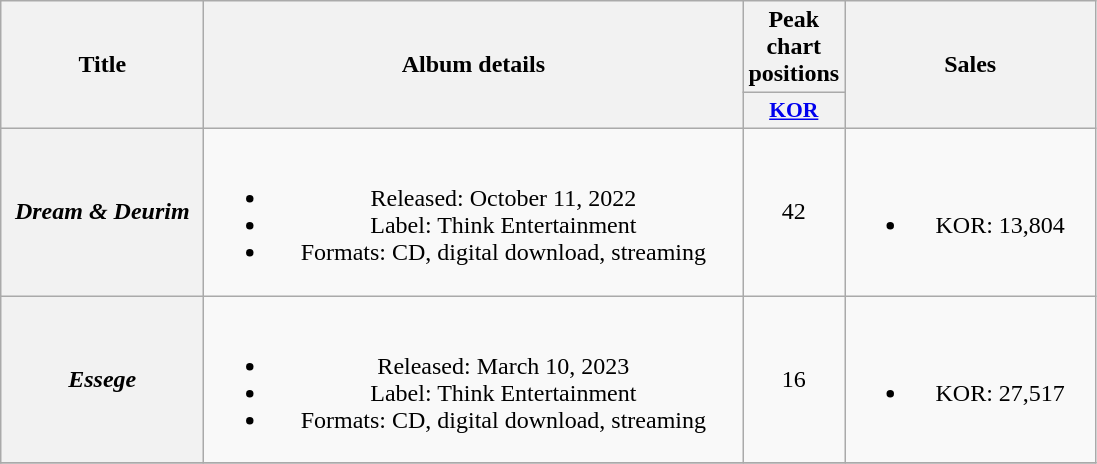<table class="wikitable plainrowheaders" style="text-align:center;">
<tr>
<th scope="col" rowspan="2" style="width:8em;">Title</th>
<th scope="col" rowspan="2" style="width:22em;">Album details</th>
<th scope="col" colspan="1">Peak chart positions</th>
<th scope="col" rowspan="2" style="width:10em;">Sales</th>
</tr>
<tr>
<th scope="col" style="width:3em;font-size:90%;"><a href='#'>KOR</a><br></th>
</tr>
<tr>
<th scope="row"><em>Dream & Deurim</em></th>
<td><br><ul><li>Released: October 11, 2022</li><li>Label: Think Entertainment</li><li>Formats: CD, digital download, streaming</li></ul></td>
<td>42</td>
<td><br><ul><li>KOR: 13,804</li></ul></td>
</tr>
<tr>
<th scope="row"><em>Essege</em></th>
<td><br><ul><li>Released: March 10, 2023</li><li>Label: Think Entertainment</li><li>Formats: CD, digital download, streaming</li></ul></td>
<td>16</td>
<td><br><ul><li>KOR: 27,517</li></ul></td>
</tr>
<tr>
</tr>
</table>
